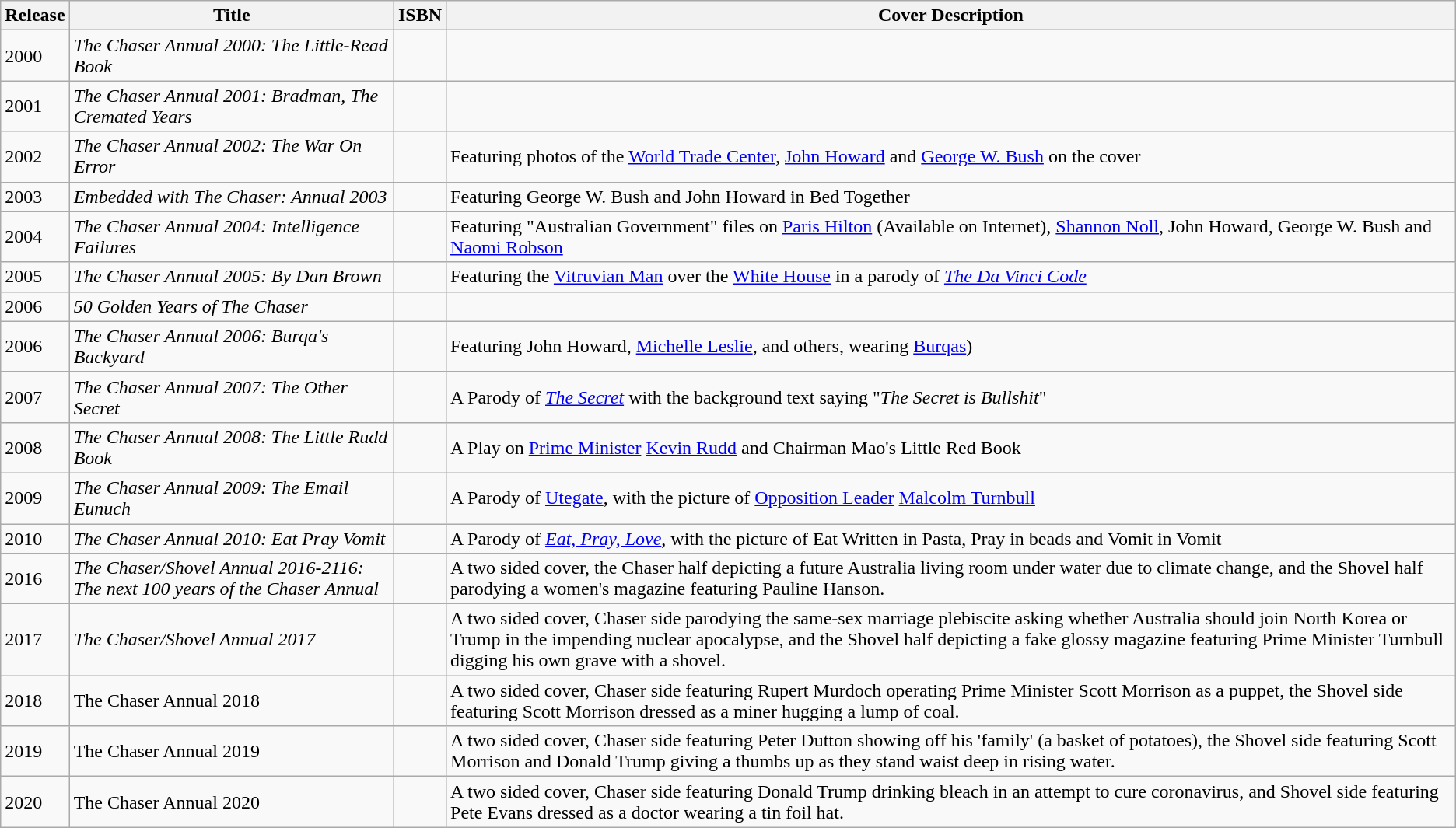<table class="wikitable">
<tr>
<th>Release</th>
<th>Title</th>
<th>ISBN</th>
<th>Cover Description</th>
</tr>
<tr>
<td>2000</td>
<td><em>The Chaser Annual 2000: The Little-Read Book</em></td>
<td></td>
<td></td>
</tr>
<tr>
<td>2001</td>
<td><em>The Chaser Annual 2001: Bradman, The Cremated Years</em></td>
<td></td>
<td></td>
</tr>
<tr>
<td>2002</td>
<td><em>The Chaser Annual 2002: The War On Error</em></td>
<td></td>
<td>Featuring photos of the <a href='#'>World Trade Center</a>, <a href='#'>John Howard</a> and <a href='#'>George W. Bush</a> on the cover</td>
</tr>
<tr>
<td>2003</td>
<td><em>Embedded with The Chaser: Annual 2003</em></td>
<td></td>
<td>Featuring George W. Bush and John Howard in Bed Together</td>
</tr>
<tr>
<td>2004</td>
<td><em>The Chaser Annual 2004: Intelligence Failures</em></td>
<td></td>
<td>Featuring "Australian Government" files on <a href='#'>Paris Hilton</a> (Available on Internet), <a href='#'>Shannon Noll</a>, John Howard, George W. Bush and <a href='#'>Naomi Robson</a></td>
</tr>
<tr>
<td>2005</td>
<td><em>The Chaser Annual 2005: By Dan Brown</em></td>
<td></td>
<td>Featuring the <a href='#'>Vitruvian Man</a> over the <a href='#'>White House</a> in a parody of <em><a href='#'>The Da Vinci Code</a></em></td>
</tr>
<tr>
<td>2006</td>
<td><em>50 Golden Years of The Chaser</em></td>
<td></td>
<td></td>
</tr>
<tr>
<td>2006</td>
<td><em>The Chaser Annual 2006: Burqa's Backyard</em></td>
<td></td>
<td>Featuring John Howard, <a href='#'>Michelle Leslie</a>, and others, wearing <a href='#'>Burqas</a>)</td>
</tr>
<tr>
<td>2007</td>
<td><em>The Chaser Annual 2007: The Other Secret</em></td>
<td></td>
<td>A Parody of <a href='#'><em>The Secret</em></a> with the background text saying "<em>The Secret is Bullshit</em>"</td>
</tr>
<tr>
<td>2008</td>
<td><em>The Chaser Annual 2008: The Little Rudd Book</em></td>
<td></td>
<td>A Play on <a href='#'>Prime Minister</a> <a href='#'>Kevin Rudd</a> and Chairman Mao's Little Red Book</td>
</tr>
<tr>
<td>2009</td>
<td><em>The Chaser Annual 2009: The Email Eunuch</em></td>
<td></td>
<td>A Parody of <a href='#'>Utegate</a>, with the picture of <a href='#'>Opposition Leader</a> <a href='#'>Malcolm Turnbull</a></td>
</tr>
<tr>
<td>2010</td>
<td><em>The Chaser Annual 2010: Eat Pray Vomit</em></td>
<td></td>
<td>A Parody of <em><a href='#'>Eat, Pray, Love</a></em>, with the picture of Eat Written in Pasta, Pray in beads and Vomit in Vomit</td>
</tr>
<tr>
<td>2016</td>
<td><em>The Chaser/Shovel Annual 2016-2116: The next 100 years of the Chaser Annual</em></td>
<td></td>
<td>A two sided cover, the Chaser half depicting a future Australia living room under water due to climate change, and the Shovel half parodying a women's magazine featuring Pauline Hanson.</td>
</tr>
<tr>
<td>2017</td>
<td><em>The Chaser/Shovel Annual 2017</em></td>
<td></td>
<td>A two sided cover, Chaser side parodying the same-sex marriage plebiscite asking whether Australia should join North Korea or Trump in the impending nuclear apocalypse, and the Shovel half depicting a fake glossy magazine featuring Prime Minister Turnbull digging his own grave with a shovel.</td>
</tr>
<tr>
<td>2018</td>
<td>The Chaser Annual 2018</td>
<td></td>
<td>A two sided cover, Chaser side featuring Rupert Murdoch operating Prime Minister Scott Morrison as a puppet, the Shovel side featuring Scott Morrison dressed as a miner hugging a lump of coal.</td>
</tr>
<tr>
<td>2019</td>
<td>The Chaser Annual 2019</td>
<td></td>
<td>A two sided cover, Chaser side featuring Peter Dutton showing off his 'family' (a basket of potatoes), the Shovel side featuring Scott Morrison and Donald Trump giving a thumbs up as they stand waist deep in rising water.</td>
</tr>
<tr>
<td>2020</td>
<td>The Chaser Annual 2020</td>
<td></td>
<td>A two sided cover, Chaser side featuring Donald Trump drinking bleach in an attempt to cure coronavirus, and Shovel side featuring Pete Evans dressed as a doctor wearing a tin foil hat.</td>
</tr>
</table>
